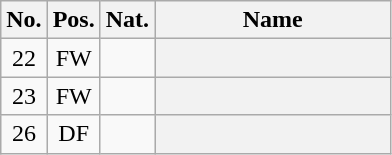<table class="wikitable sortable plainrowheaders" style="text-align:center">
<tr>
<th scope="col">No.</th>
<th scope="col">Pos.</th>
<th scope="col">Nat.</th>
<th width="150" scope="col">Name</th>
</tr>
<tr>
<td>22</td>
<td>FW</td>
<td></td>
<th scope="row"></th>
</tr>
<tr>
<td>23</td>
<td>FW</td>
<td></td>
<th scope="row"></th>
</tr>
<tr>
<td>26</td>
<td>DF</td>
<td></td>
<th scope="row"></th>
</tr>
</table>
